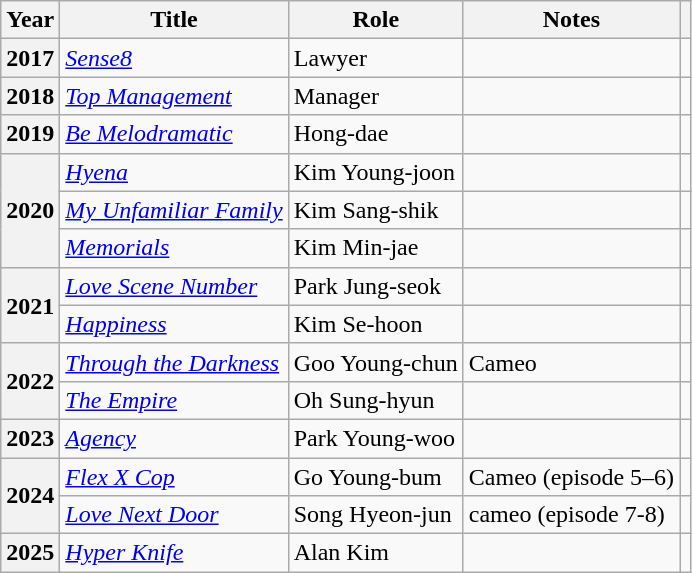<table class="wikitable plainrowheaders sortable">
<tr>
<th scope="col">Year</th>
<th scope="col">Title</th>
<th scope="col">Role</th>
<th scope="col" class="unsortable">Notes</th>
<th scope="col" class="unsortable"></th>
</tr>
<tr>
<th scope="row">2017</th>
<td><em><a href='#'>Sense8</a></em></td>
<td>Lawyer</td>
<td></td>
<td style="text-align:center"></td>
</tr>
<tr>
<th scope="row">2018</th>
<td><em><a href='#'>Top Management</a></em></td>
<td>Manager</td>
<td></td>
<td style="text-align:center"></td>
</tr>
<tr>
<th scope="row">2019</th>
<td><em><a href='#'>Be Melodramatic</a></em></td>
<td>Hong-dae</td>
<td></td>
<td style="text-align:center"></td>
</tr>
<tr>
<th scope="row" rowspan="3">2020</th>
<td><em><a href='#'>Hyena</a></em></td>
<td>Kim Young-joon</td>
<td></td>
<td style="text-align:center"></td>
</tr>
<tr>
<td><em><a href='#'>My Unfamiliar Family</a></em></td>
<td>Kim Sang-shik</td>
<td></td>
<td style="text-align:center"></td>
</tr>
<tr>
<td><em><a href='#'>Memorials</a></em></td>
<td>Kim Min-jae</td>
<td></td>
<td style="text-align:center"></td>
</tr>
<tr>
<th scope="row" rowspan="2">2021</th>
<td><em><a href='#'>Love Scene Number</a></em></td>
<td>Park Jung-seok</td>
<td></td>
<td style="text-align:center"></td>
</tr>
<tr>
<td><em><a href='#'>Happiness</a></em></td>
<td>Kim Se-hoon</td>
<td></td>
<td style="text-align:center"></td>
</tr>
<tr>
<th scope="row" rowspan=2>2022</th>
<td><em><a href='#'>Through the Darkness</a></em></td>
<td>Goo Young-chun</td>
<td>Cameo</td>
<td style="text-align:center"></td>
</tr>
<tr>
<td><em><a href='#'>The Empire</a></em></td>
<td>Oh Sung-hyun</td>
<td></td>
<td style="text-align:center"></td>
</tr>
<tr>
<th scope="row">2023</th>
<td><em><a href='#'>Agency</a></em></td>
<td>Park Young-woo</td>
<td></td>
<td style="text-align:center"></td>
</tr>
<tr>
<th scope="row" rowspan=2>2024</th>
<td><em><a href='#'>Flex X Cop</a></em></td>
<td>Go Young-bum</td>
<td>Cameo (episode 5–6)</td>
<td style="text-align:center"></td>
</tr>
<tr>
<td><em><a href='#'>Love Next Door</a></em></td>
<td>Song Hyeon-jun</td>
<td>cameo (episode 7-8)</td>
<td></td>
</tr>
<tr>
<th scope="row">2025</th>
<td><em><a href='#'>Hyper Knife</a></em></td>
<td>Alan Kim</td>
<td></td>
</tr>
</table>
